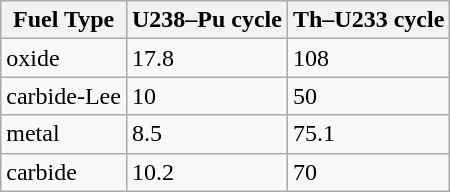<table class="wikitable">
<tr>
<th>Fuel Type</th>
<th>U238–Pu cycle</th>
<th>Th–U233 cycle</th>
</tr>
<tr>
<td>oxide</td>
<td>17.8</td>
<td>108</td>
</tr>
<tr>
<td>carbide-Lee</td>
<td>10</td>
<td>50</td>
</tr>
<tr>
<td>metal</td>
<td>8.5</td>
<td>75.1</td>
</tr>
<tr>
<td>carbide</td>
<td>10.2</td>
<td>70</td>
</tr>
</table>
